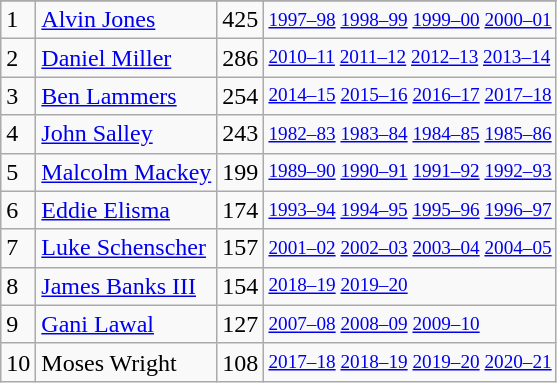<table class="wikitable">
<tr>
</tr>
<tr>
<td>1</td>
<td><a href='#'>Alvin Jones</a></td>
<td>425</td>
<td style="font-size:80%;"><a href='#'>1997–98</a> <a href='#'>1998–99</a> <a href='#'>1999–00</a> <a href='#'>2000–01</a></td>
</tr>
<tr>
<td>2</td>
<td><a href='#'>Daniel Miller</a></td>
<td>286</td>
<td style="font-size:80%;"><a href='#'>2010–11</a> <a href='#'>2011–12</a> <a href='#'>2012–13</a> <a href='#'>2013–14</a></td>
</tr>
<tr>
<td>3</td>
<td><a href='#'>Ben Lammers</a></td>
<td>254</td>
<td style="font-size:80%;"><a href='#'>2014–15</a> <a href='#'>2015–16</a> <a href='#'>2016–17</a> <a href='#'>2017–18</a></td>
</tr>
<tr>
<td>4</td>
<td><a href='#'>John Salley</a></td>
<td>243</td>
<td style="font-size:80%;"><a href='#'>1982–83</a> <a href='#'>1983–84</a> <a href='#'>1984–85</a> <a href='#'>1985–86</a></td>
</tr>
<tr>
<td>5</td>
<td><a href='#'>Malcolm Mackey</a></td>
<td>199</td>
<td style="font-size:80%;"><a href='#'>1989–90</a> <a href='#'>1990–91</a> <a href='#'>1991–92</a> <a href='#'>1992–93</a></td>
</tr>
<tr>
<td>6</td>
<td><a href='#'>Eddie Elisma</a></td>
<td>174</td>
<td style="font-size:80%;"><a href='#'>1993–94</a> <a href='#'>1994–95</a> <a href='#'>1995–96</a> <a href='#'>1996–97</a></td>
</tr>
<tr>
<td>7</td>
<td><a href='#'>Luke Schenscher</a></td>
<td>157</td>
<td style="font-size:80%;"><a href='#'>2001–02</a> <a href='#'>2002–03</a> <a href='#'>2003–04</a> <a href='#'>2004–05</a></td>
</tr>
<tr>
<td>8</td>
<td><a href='#'>James Banks III</a></td>
<td>154</td>
<td style="font-size:80%;"><a href='#'>2018–19</a> <a href='#'>2019–20</a></td>
</tr>
<tr>
<td>9</td>
<td><a href='#'>Gani Lawal</a></td>
<td>127</td>
<td style="font-size:80%;"><a href='#'>2007–08</a> <a href='#'>2008–09</a> <a href='#'>2009–10</a></td>
</tr>
<tr>
<td>10</td>
<td>Moses Wright</td>
<td>108</td>
<td style="font-size:80%;"><a href='#'>2017–18</a> <a href='#'>2018–19</a> <a href='#'>2019–20</a> <a href='#'>2020–21</a></td>
</tr>
</table>
